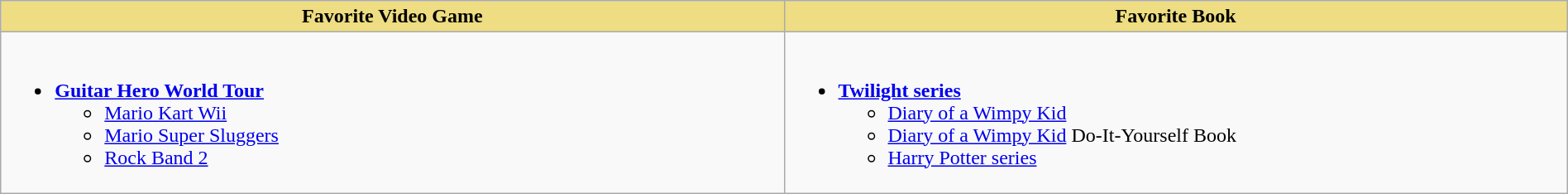<table class="wikitable" style="width:100%">
<tr>
<th style="background:#EEDD82; width:50%">Favorite Video Game</th>
<th style="background:#EEDD82; width:50%">Favorite Book</th>
</tr>
<tr>
<td valign="top"><br><ul><li><strong><a href='#'>Guitar Hero World Tour</a></strong><ul><li><a href='#'>Mario Kart Wii</a></li><li><a href='#'>Mario Super Sluggers</a></li><li><a href='#'>Rock Band 2</a></li></ul></li></ul></td>
<td valign="top"><br><ul><li><strong><a href='#'>Twilight series</a></strong><ul><li><a href='#'>Diary of a Wimpy Kid</a></li><li><a href='#'>Diary of a Wimpy Kid</a> Do-It-Yourself Book</li><li><a href='#'>Harry Potter series</a></li></ul></li></ul></td>
</tr>
</table>
